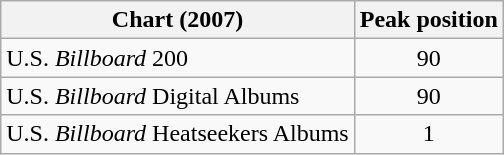<table class="wikitable sortable">
<tr>
<th>Chart (2007)</th>
<th>Peak position</th>
</tr>
<tr>
<td>U.S. <em>Billboard</em> 200</td>
<td style="text-align:center;">90</td>
</tr>
<tr>
<td>U.S. <em>Billboard</em> Digital Albums</td>
<td style="text-align:center;">90</td>
</tr>
<tr>
<td>U.S. <em>Billboard</em> Heatseekers Albums</td>
<td style="text-align:center;">1</td>
</tr>
</table>
